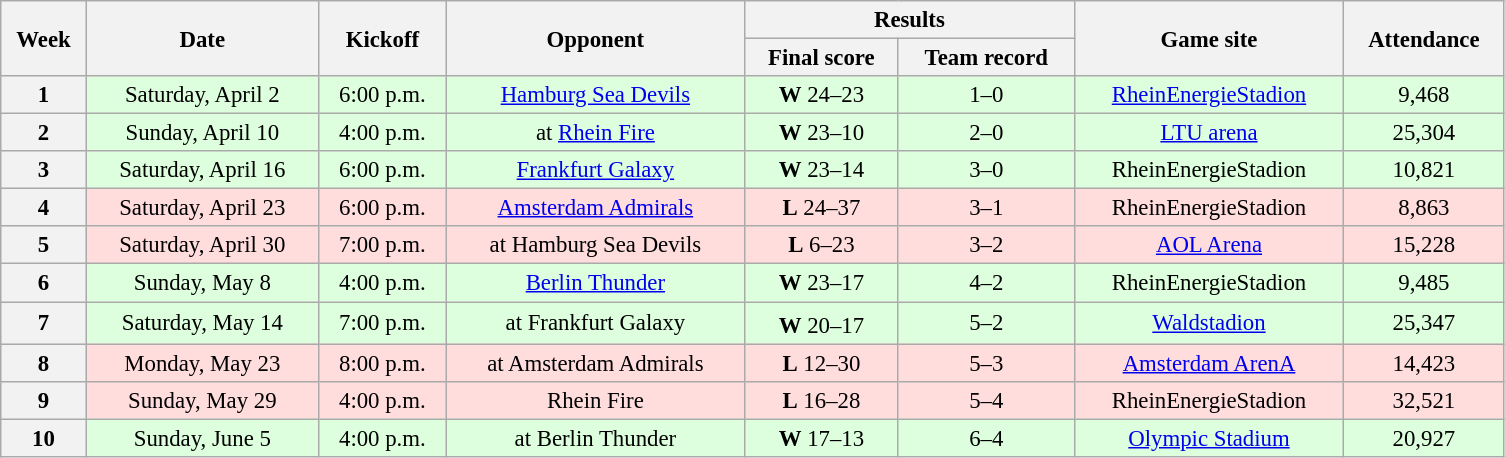<table class="wikitable" style="font-size:95%; text-align:center; width:66em">
<tr>
<th rowspan="2">Week</th>
<th rowspan="2">Date</th>
<th rowspan="2">Kickoff </th>
<th rowspan="2">Opponent</th>
<th colspan="2">Results</th>
<th rowspan="2">Game site</th>
<th rowspan="2">Attendance</th>
</tr>
<tr>
<th>Final score</th>
<th>Team record</th>
</tr>
<tr bgcolor="#DFD">
<th>1</th>
<td>Saturday, April 2</td>
<td>6:00 p.m.</td>
<td><a href='#'>Hamburg Sea Devils</a></td>
<td><strong>W</strong> 24–23</td>
<td>1–0</td>
<td><a href='#'>RheinEnergieStadion</a></td>
<td>9,468</td>
</tr>
<tr bgcolor="#DFD">
<th>2</th>
<td>Sunday, April 10</td>
<td>4:00 p.m.</td>
<td>at <a href='#'>Rhein Fire</a></td>
<td><strong>W</strong> 23–10</td>
<td>2–0</td>
<td><a href='#'>LTU arena</a></td>
<td>25,304</td>
</tr>
<tr bgcolor="#DFD">
<th>3</th>
<td>Saturday, April 16</td>
<td>6:00 p.m.</td>
<td><a href='#'>Frankfurt Galaxy</a></td>
<td><strong>W</strong> 23–14</td>
<td>3–0</td>
<td>RheinEnergieStadion</td>
<td>10,821</td>
</tr>
<tr bgcolor="#FDD">
<th>4</th>
<td>Saturday, April 23</td>
<td>6:00 p.m.</td>
<td><a href='#'>Amsterdam Admirals</a></td>
<td><strong>L</strong> 24–37</td>
<td>3–1</td>
<td>RheinEnergieStadion</td>
<td>8,863</td>
</tr>
<tr bgcolor="#FDD">
<th>5</th>
<td>Saturday, April 30</td>
<td>7:00 p.m.</td>
<td>at Hamburg Sea Devils</td>
<td><strong>L</strong> 6–23</td>
<td>3–2</td>
<td><a href='#'>AOL Arena</a></td>
<td>15,228</td>
</tr>
<tr bgcolor="#DFD">
<th>6</th>
<td>Sunday, May 8</td>
<td>4:00 p.m.</td>
<td><a href='#'>Berlin Thunder</a></td>
<td><strong>W</strong> 23–17</td>
<td>4–2</td>
<td>RheinEnergieStadion</td>
<td>9,485</td>
</tr>
<tr bgcolor="#DFD">
<th>7</th>
<td>Saturday, May 14</td>
<td>7:00 p.m.</td>
<td>at Frankfurt Galaxy</td>
<td><strong>W</strong> 20–17 <sup></sup></td>
<td>5–2</td>
<td><a href='#'>Waldstadion</a></td>
<td>25,347</td>
</tr>
<tr bgcolor="#FDD">
<th>8</th>
<td>Monday, May 23</td>
<td>8:00 p.m.</td>
<td>at Amsterdam Admirals</td>
<td><strong>L</strong> 12–30</td>
<td>5–3</td>
<td><a href='#'>Amsterdam ArenA</a></td>
<td>14,423</td>
</tr>
<tr bgcolor="#FDD">
<th>9</th>
<td>Sunday, May 29</td>
<td>4:00 p.m.</td>
<td>Rhein Fire</td>
<td><strong>L</strong> 16–28</td>
<td>5–4</td>
<td>RheinEnergieStadion</td>
<td>32,521</td>
</tr>
<tr bgcolor="#DFD">
<th>10</th>
<td>Sunday, June 5</td>
<td>4:00 p.m.</td>
<td>at Berlin Thunder</td>
<td><strong>W</strong> 17–13</td>
<td>6–4</td>
<td><a href='#'>Olympic Stadium</a></td>
<td>20,927</td>
</tr>
</table>
